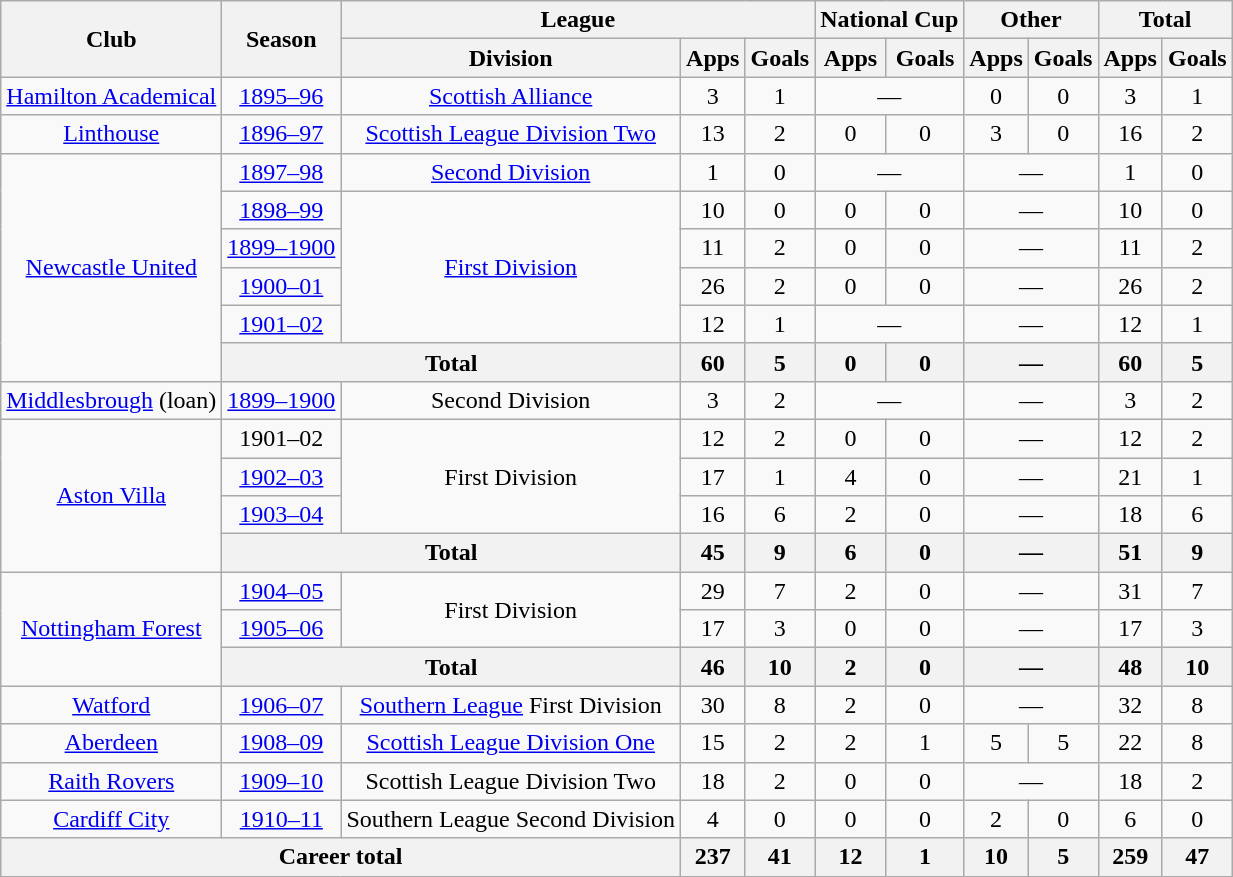<table class="wikitable" style="text-align: center">
<tr>
<th rowspan="2">Club</th>
<th rowspan="2">Season</th>
<th colspan="3">League</th>
<th colspan="2">National Cup</th>
<th colspan="2">Other</th>
<th colspan="2">Total</th>
</tr>
<tr>
<th>Division</th>
<th>Apps</th>
<th>Goals</th>
<th>Apps</th>
<th>Goals</th>
<th>Apps</th>
<th>Goals</th>
<th>Apps</th>
<th>Goals</th>
</tr>
<tr>
<td><a href='#'>Hamilton Academical</a></td>
<td><a href='#'>1895–96</a></td>
<td><a href='#'>Scottish Alliance</a></td>
<td>3</td>
<td>1</td>
<td colspan="2">―</td>
<td>0</td>
<td>0</td>
<td>3</td>
<td>1</td>
</tr>
<tr>
<td><a href='#'>Linthouse</a></td>
<td><a href='#'>1896–97</a></td>
<td><a href='#'>Scottish League Division Two</a></td>
<td>13</td>
<td>2</td>
<td>0</td>
<td>0</td>
<td>3</td>
<td>0</td>
<td>16</td>
<td>2</td>
</tr>
<tr>
<td rowspan="6"><a href='#'>Newcastle United</a></td>
<td><a href='#'>1897–98</a></td>
<td><a href='#'>Second Division</a></td>
<td>1</td>
<td>0</td>
<td colspan="2">―</td>
<td colspan="2">―</td>
<td>1</td>
<td>0</td>
</tr>
<tr>
<td><a href='#'>1898–99</a></td>
<td rowspan="4"><a href='#'>First Division</a></td>
<td>10</td>
<td>0</td>
<td>0</td>
<td>0</td>
<td colspan="2">―</td>
<td>10</td>
<td>0</td>
</tr>
<tr>
<td><a href='#'>1899–1900</a></td>
<td>11</td>
<td>2</td>
<td>0</td>
<td>0</td>
<td colspan="2">―</td>
<td>11</td>
<td>2</td>
</tr>
<tr>
<td><a href='#'>1900–01</a></td>
<td>26</td>
<td>2</td>
<td>0</td>
<td>0</td>
<td colspan="2">―</td>
<td>26</td>
<td>2</td>
</tr>
<tr>
<td><a href='#'>1901–02</a></td>
<td>12</td>
<td>1</td>
<td colspan="2">―</td>
<td colspan="2">―</td>
<td>12</td>
<td>1</td>
</tr>
<tr>
<th colspan="2">Total</th>
<th>60</th>
<th>5</th>
<th>0</th>
<th>0</th>
<th colspan="2">―</th>
<th>60</th>
<th>5</th>
</tr>
<tr>
<td><a href='#'>Middlesbrough</a> (loan)</td>
<td><a href='#'>1899–1900</a></td>
<td>Second Division</td>
<td>3</td>
<td>2</td>
<td colspan="2">―</td>
<td colspan="2">―</td>
<td>3</td>
<td>2</td>
</tr>
<tr>
<td rowspan="4"><a href='#'>Aston Villa</a></td>
<td>1901–02</td>
<td rowspan="3">First Division</td>
<td>12</td>
<td>2</td>
<td>0</td>
<td>0</td>
<td colspan="2">―</td>
<td>12</td>
<td>2</td>
</tr>
<tr>
<td><a href='#'>1902–03</a></td>
<td>17</td>
<td>1</td>
<td>4</td>
<td>0</td>
<td colspan="2">―</td>
<td>21</td>
<td>1</td>
</tr>
<tr>
<td><a href='#'>1903–04</a></td>
<td>16</td>
<td>6</td>
<td>2</td>
<td>0</td>
<td colspan="2">―</td>
<td>18</td>
<td>6</td>
</tr>
<tr>
<th colspan="2">Total</th>
<th>45</th>
<th>9</th>
<th>6</th>
<th>0</th>
<th colspan="2">―</th>
<th>51</th>
<th>9</th>
</tr>
<tr>
<td rowspan="3"><a href='#'>Nottingham Forest</a></td>
<td><a href='#'>1904–05</a></td>
<td rowspan="2">First Division</td>
<td>29</td>
<td>7</td>
<td>2</td>
<td>0</td>
<td colspan="2">―</td>
<td>31</td>
<td>7</td>
</tr>
<tr>
<td><a href='#'>1905–06</a></td>
<td>17</td>
<td>3</td>
<td>0</td>
<td>0</td>
<td colspan="2">―</td>
<td>17</td>
<td>3</td>
</tr>
<tr>
<th colspan="2">Total</th>
<th>46</th>
<th>10</th>
<th>2</th>
<th>0</th>
<th colspan="2">―</th>
<th>48</th>
<th>10</th>
</tr>
<tr>
<td><a href='#'>Watford</a></td>
<td><a href='#'>1906–07</a></td>
<td><a href='#'>Southern League</a> First Division</td>
<td>30</td>
<td>8</td>
<td>2</td>
<td>0</td>
<td colspan="2">―</td>
<td>32</td>
<td>8</td>
</tr>
<tr>
<td><a href='#'>Aberdeen</a></td>
<td><a href='#'>1908–09</a></td>
<td><a href='#'>Scottish League Division One</a></td>
<td>15</td>
<td>2</td>
<td>2</td>
<td>1</td>
<td>5</td>
<td>5</td>
<td>22</td>
<td>8</td>
</tr>
<tr>
<td><a href='#'>Raith Rovers</a></td>
<td><a href='#'>1909–10</a></td>
<td>Scottish League Division Two</td>
<td>18</td>
<td>2</td>
<td>0</td>
<td>0</td>
<td colspan="2">―</td>
<td>18</td>
<td>2</td>
</tr>
<tr>
<td><a href='#'>Cardiff City</a></td>
<td><a href='#'>1910–11</a></td>
<td>Southern League Second Division</td>
<td>4</td>
<td>0</td>
<td>0</td>
<td>0</td>
<td>2</td>
<td>0</td>
<td>6</td>
<td>0</td>
</tr>
<tr>
<th colspan="3">Career total</th>
<th>237</th>
<th>41</th>
<th>12</th>
<th>1</th>
<th>10</th>
<th>5</th>
<th>259</th>
<th>47</th>
</tr>
</table>
